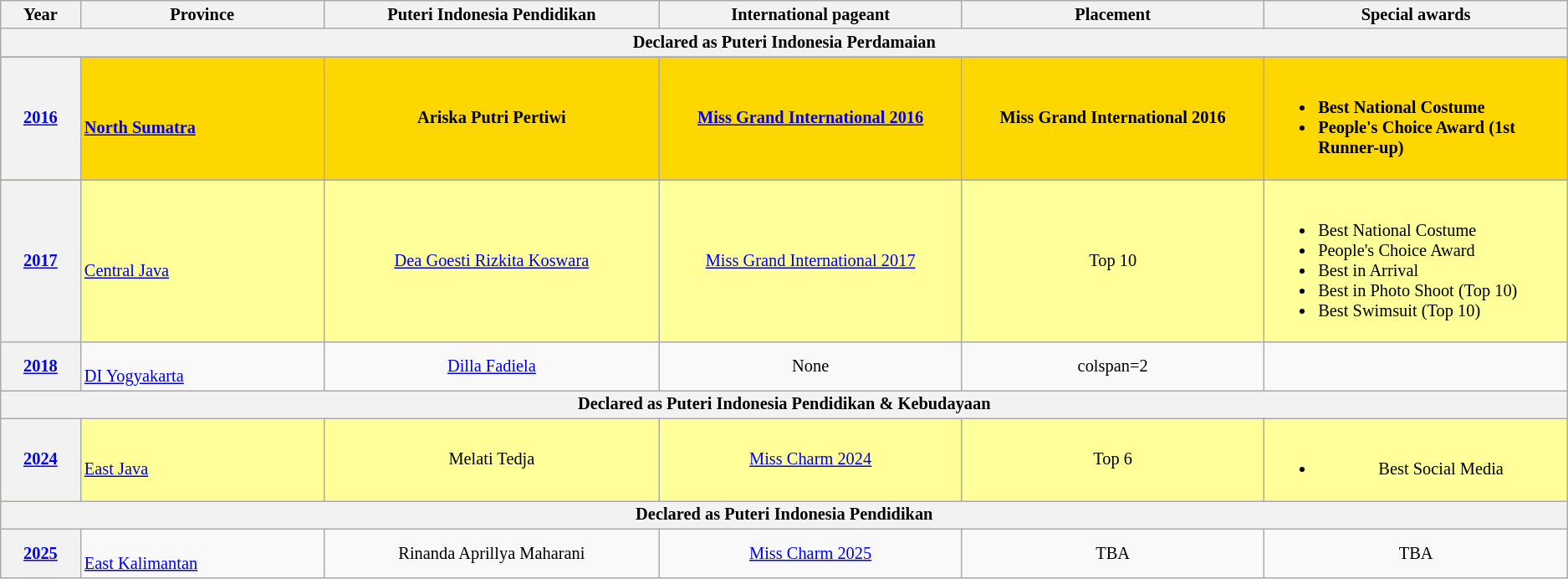<table class="wikitable" style="font-size: 85%; text-align:center">
<tr colspan=10 align="center">
<th width="60">Year</th>
<th width="200">Province</th>
<th width="280">Puteri Indonesia Pendidikan</th>
<th width="250">International pageant</th>
<th width="250">Placement</th>
<th width="250">Special awards</th>
</tr>
<tr>
<th colspan="7">Declared as Puteri Indonesia Perdamaian</th>
</tr>
<tr>
</tr>
<tr style="background-color:gold; font-weight: bold ">
<th><a href='#'>2016</a></th>
<td align="left"><br><a href='#'>North Sumatra</a></td>
<td>Ariska Putri Pertiwi</td>
<td><a href='#'>Miss Grand International 2016</a></td>
<td><strong>Miss Grand International 2016</strong></td>
<td align="left"><br><ul><li>Best National Costume</li><li>People's Choice Award (1st Runner-up)</li></ul></td>
</tr>
<tr>
</tr>
<tr style="background-color:#FFFF99; ">
<th><a href='#'>2017</a></th>
<td align="left"><br><a href='#'>Central Java</a></td>
<td><a href='#'>Dea Goesti Rizkita Koswara</a></td>
<td><a href='#'>Miss Grand International 2017</a></td>
<td>Top 10</td>
<td align="left"><br><ul><li>Best National Costume</li><li>People's Choice Award</li><li>Best in Arrival</li><li>Best in Photo Shoot (Top 10)</li><li>Best Swimsuit (Top 10)</li></ul></td>
</tr>
<tr>
<th><a href='#'>2018</a></th>
<td align="left"><br><a href='#'>DI Yogyakarta</a></td>
<td><a href='#'>Dilla Fadiela</a></td>
<td>None</td>
<td>colspan=2 </td>
</tr>
<tr>
<th colspan="7">Declared as Puteri Indonesia Pendidikan & Kebudayaan</th>
</tr>
<tr style="background-color:#FFFF99; ">
<th><a href='#'>2024</a></th>
<td align="left"><br><a href='#'>East Java</a></td>
<td>Melati Tedja</td>
<td><a href='#'>Miss Charm 2024</a></td>
<td>Top 6</td>
<td><br><ul><li>Best Social Media</li></ul></td>
</tr>
<tr>
<th colspan="7">Declared as Puteri Indonesia Pendidikan</th>
</tr>
<tr>
<th><a href='#'>2025</a></th>
<td align="left"><br><a href='#'>East Kalimantan</a></td>
<td>Rinanda Aprillya Maharani</td>
<td><a href='#'>Miss Charm 2025</a></td>
<td>TBA</td>
<td>TBA</td>
</tr>
</table>
